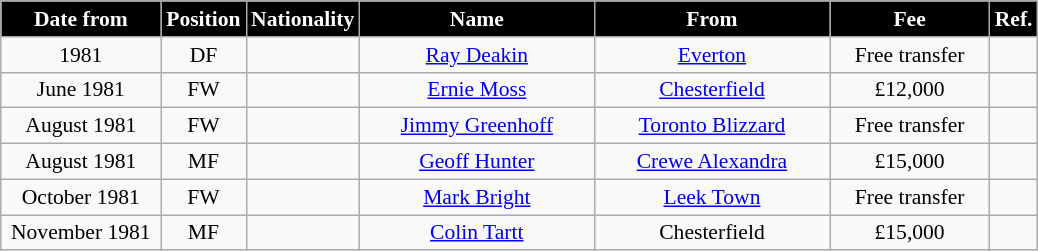<table class="wikitable" style="text-align:center; font-size:90%; ">
<tr>
<th style="background:#000000; color:white; width:100px;">Date from</th>
<th style="background:#000000; color:white; width:50px;">Position</th>
<th style="background:#000000; color:white; width:50px;">Nationality</th>
<th style="background:#000000; color:white; width:150px;">Name</th>
<th style="background:#000000; color:white; width:150px;">From</th>
<th style="background:#000000; color:white; width:100px;">Fee</th>
<th style="background:#000000; color:white; width:25px;">Ref.</th>
</tr>
<tr>
<td>1981</td>
<td>DF</td>
<td></td>
<td><a href='#'>Ray Deakin</a></td>
<td><a href='#'>Everton</a></td>
<td>Free transfer</td>
<td></td>
</tr>
<tr>
<td>June 1981</td>
<td>FW</td>
<td></td>
<td><a href='#'>Ernie Moss</a></td>
<td><a href='#'>Chesterfield</a></td>
<td>£12,000</td>
<td></td>
</tr>
<tr>
<td>August 1981</td>
<td>FW</td>
<td></td>
<td><a href='#'>Jimmy Greenhoff</a></td>
<td> <a href='#'>Toronto Blizzard</a></td>
<td>Free transfer</td>
<td></td>
</tr>
<tr>
<td>August 1981</td>
<td>MF</td>
<td></td>
<td><a href='#'>Geoff Hunter</a></td>
<td><a href='#'>Crewe Alexandra</a></td>
<td>£15,000</td>
<td></td>
</tr>
<tr>
<td>October 1981</td>
<td>FW</td>
<td></td>
<td><a href='#'>Mark Bright</a></td>
<td><a href='#'>Leek Town</a></td>
<td>Free transfer</td>
<td></td>
</tr>
<tr>
<td>November 1981</td>
<td>MF</td>
<td></td>
<td><a href='#'>Colin Tartt</a></td>
<td>Chesterfield</td>
<td>£15,000</td>
<td></td>
</tr>
</table>
